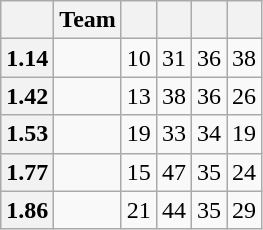<table class="wikitable sortable">
<tr>
<th></th>
<th class="unsortable">Team</th>
<th></th>
<th></th>
<th></th>
<th></th>
</tr>
<tr>
<th>1.14</th>
<td></td>
<td>10</td>
<td>31</td>
<td>36</td>
<td>38</td>
</tr>
<tr>
<th>1.42</th>
<td></td>
<td>13</td>
<td>38</td>
<td>36</td>
<td>26</td>
</tr>
<tr>
<th>1.53</th>
<td></td>
<td>19</td>
<td>33</td>
<td>34</td>
<td>19</td>
</tr>
<tr>
<th>1.77</th>
<td></td>
<td>15</td>
<td>47</td>
<td>35</td>
<td>24</td>
</tr>
<tr>
<th>1.86</th>
<td></td>
<td>21</td>
<td>44</td>
<td>35</td>
<td>29</td>
</tr>
</table>
